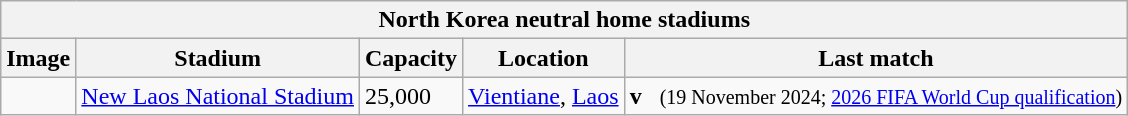<table class="wikitable mw-collapsible">
<tr>
<th colspan="5">North Korea neutral home stadiums</th>
</tr>
<tr>
<th>Image</th>
<th>Stadium</th>
<th>Capacity</th>
<th>Location</th>
<th>Last match</th>
</tr>
<tr>
<td></td>
<td><a href='#'>New Laos National Stadium</a></td>
<td>25,000</td>
<td><a href='#'>Vientiane</a>, <a href='#'>Laos</a></td>
<td><strong>v</strong>   <small>(19 November 2024; <a href='#'>2026 FIFA World Cup qualification</a>)</small></td>
</tr>
</table>
